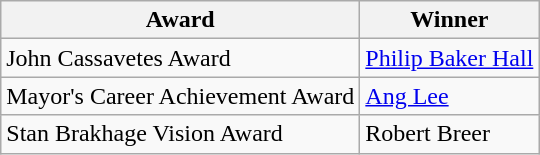<table class="wikitable">
<tr>
<th>Award</th>
<th>Winner</th>
</tr>
<tr>
<td>John Cassavetes Award</td>
<td><a href='#'>Philip Baker Hall</a></td>
</tr>
<tr>
<td>Mayor's Career Achievement Award</td>
<td><a href='#'>Ang Lee</a></td>
</tr>
<tr>
<td>Stan Brakhage Vision Award</td>
<td>Robert Breer</td>
</tr>
</table>
